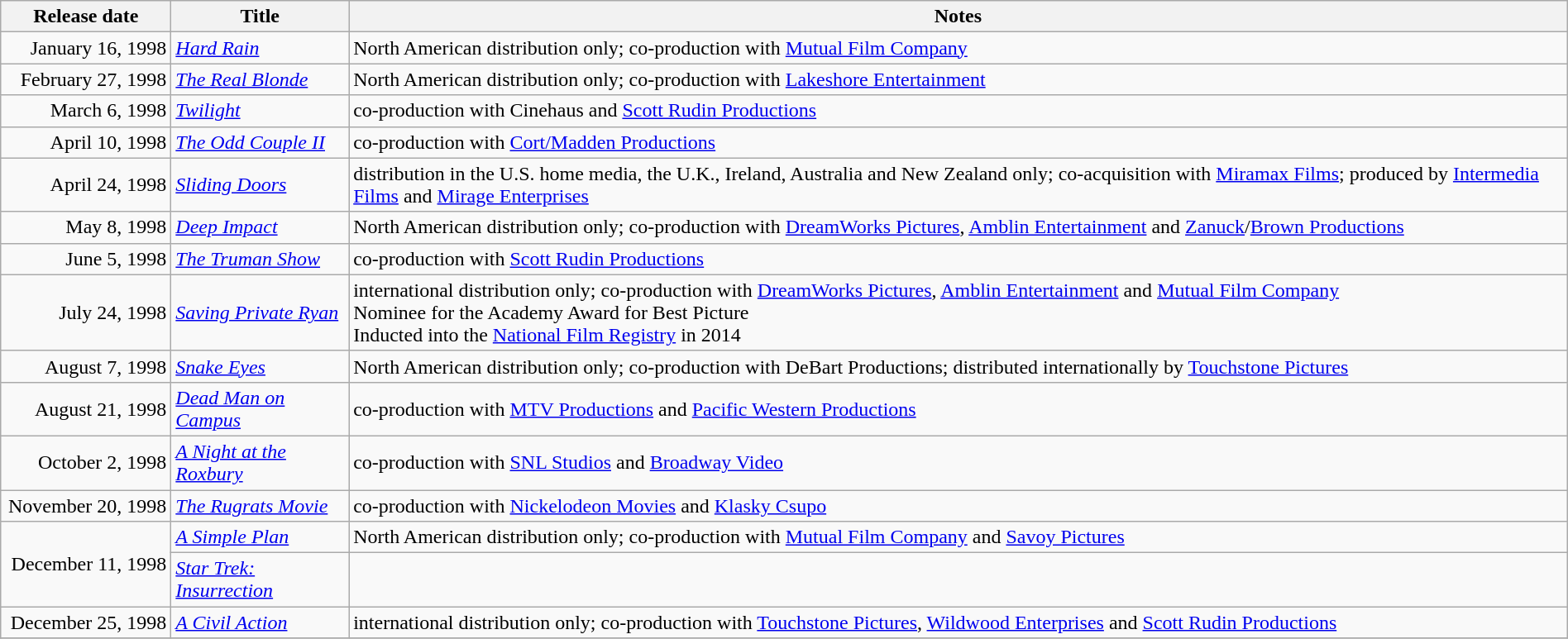<table class="wikitable sortable" style="width:100%;">
<tr>
<th scope="col" style="width:130px;">Release date</th>
<th>Title</th>
<th>Notes</th>
</tr>
<tr>
<td style="text-align:right;">January 16, 1998</td>
<td><em><a href='#'>Hard Rain</a></em></td>
<td>North American distribution only; co-production with <a href='#'>Mutual Film Company</a></td>
</tr>
<tr>
<td style="text-align:right;">February 27, 1998</td>
<td><em><a href='#'>The Real Blonde</a></em></td>
<td>North American distribution only; co-production with <a href='#'>Lakeshore Entertainment</a></td>
</tr>
<tr>
<td style="text-align:right;">March 6, 1998</td>
<td><em><a href='#'>Twilight</a></em></td>
<td>co-production with Cinehaus and <a href='#'>Scott Rudin Productions</a></td>
</tr>
<tr>
<td style="text-align:right;">April 10, 1998</td>
<td><em><a href='#'>The Odd Couple II</a></em></td>
<td>co-production with <a href='#'>Cort/Madden Productions</a></td>
</tr>
<tr>
<td style="text-align:right;">April 24, 1998</td>
<td><em><a href='#'>Sliding Doors</a></em></td>
<td>distribution in the U.S. home media, the U.K., Ireland, Australia and New Zealand only; co-acquisition with <a href='#'>Miramax Films</a>; produced by <a href='#'>Intermedia Films</a> and <a href='#'>Mirage Enterprises</a></td>
</tr>
<tr>
<td style="text-align:right;">May 8, 1998</td>
<td><em><a href='#'>Deep Impact</a></em></td>
<td>North American distribution only; co-production with <a href='#'>DreamWorks Pictures</a>, <a href='#'>Amblin Entertainment</a> and <a href='#'>Zanuck</a>/<a href='#'>Brown Productions</a></td>
</tr>
<tr>
<td style="text-align:right;">June 5, 1998</td>
<td><em><a href='#'>The Truman Show</a></em></td>
<td>co-production with <a href='#'>Scott Rudin Productions</a></td>
</tr>
<tr>
<td style="text-align:right;">July 24, 1998</td>
<td><em><a href='#'>Saving Private Ryan</a></em></td>
<td>international distribution only; co-production with <a href='#'>DreamWorks Pictures</a>, <a href='#'>Amblin Entertainment</a> and <a href='#'>Mutual Film Company</a><br>Nominee for the Academy Award for Best Picture<br>Inducted into the <a href='#'>National Film Registry</a> in 2014</td>
</tr>
<tr>
<td style="text-align:right;">August 7, 1998</td>
<td><em><a href='#'>Snake Eyes</a></em></td>
<td>North American distribution only; co-production with DeBart Productions; distributed internationally by <a href='#'>Touchstone Pictures</a></td>
</tr>
<tr>
<td style="text-align:right;">August 21, 1998</td>
<td><em><a href='#'>Dead Man on Campus</a></em></td>
<td>co-production with <a href='#'>MTV Productions</a> and <a href='#'>Pacific Western Productions</a></td>
</tr>
<tr>
<td style="text-align:right;">October 2, 1998</td>
<td><em><a href='#'>A Night at the Roxbury</a></em></td>
<td>co-production with <a href='#'>SNL Studios</a> and <a href='#'>Broadway Video</a></td>
</tr>
<tr>
<td style="text-align:right;">November 20, 1998</td>
<td><em><a href='#'>The Rugrats Movie</a></em></td>
<td>co-production with <a href='#'>Nickelodeon Movies</a> and <a href='#'>Klasky Csupo</a></td>
</tr>
<tr>
<td style="text-align:right;" rowspan="2">December 11, 1998</td>
<td><em><a href='#'>A Simple Plan</a></em></td>
<td>North American distribution only; co-production with <a href='#'>Mutual Film Company</a> and <a href='#'>Savoy Pictures</a></td>
</tr>
<tr>
<td><em><a href='#'>Star Trek: Insurrection</a></em></td>
<td></td>
</tr>
<tr>
<td style="text-align:right;">December 25, 1998</td>
<td><em><a href='#'>A Civil Action</a></em></td>
<td>international distribution only; co-production with <a href='#'>Touchstone Pictures</a>, <a href='#'>Wildwood Enterprises</a> and <a href='#'>Scott Rudin Productions</a></td>
</tr>
<tr>
</tr>
</table>
